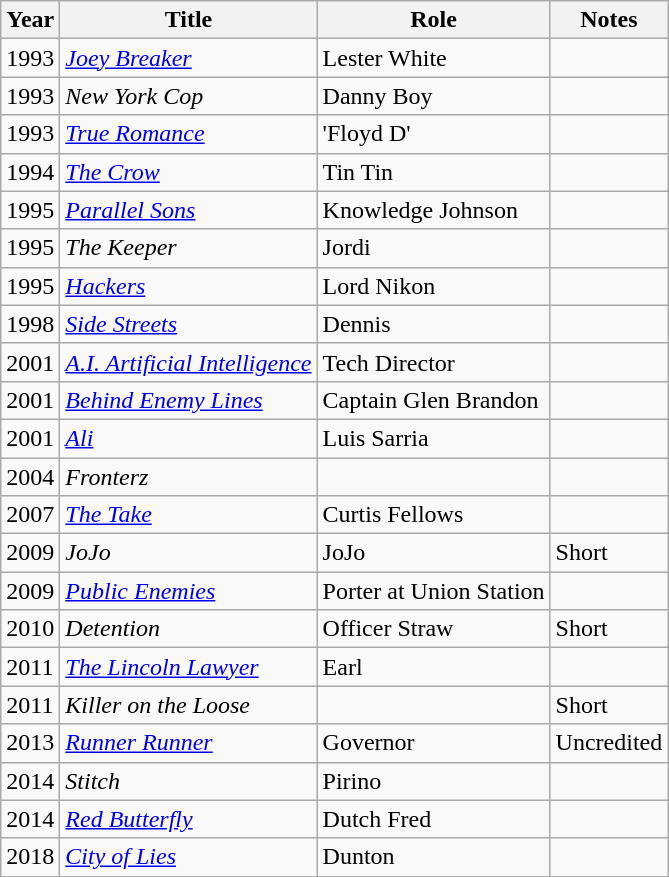<table class="wikitable">
<tr>
<th>Year</th>
<th>Title</th>
<th>Role</th>
<th>Notes</th>
</tr>
<tr>
<td>1993</td>
<td><em><a href='#'>Joey Breaker</a></em></td>
<td>Lester White</td>
<td></td>
</tr>
<tr>
<td>1993</td>
<td><em>New York Cop</em></td>
<td>Danny Boy</td>
<td></td>
</tr>
<tr>
<td>1993</td>
<td><em><a href='#'>True Romance</a></em></td>
<td>'Floyd D'</td>
<td></td>
</tr>
<tr>
<td>1994</td>
<td><em><a href='#'>The Crow</a></em></td>
<td>Tin Tin</td>
<td></td>
</tr>
<tr>
<td>1995</td>
<td><em><a href='#'>Parallel Sons</a></em></td>
<td>Knowledge Johnson</td>
<td></td>
</tr>
<tr>
<td>1995</td>
<td><em>The Keeper</em></td>
<td>Jordi</td>
<td></td>
</tr>
<tr>
<td>1995</td>
<td><em><a href='#'>Hackers</a></em></td>
<td>Lord Nikon</td>
<td></td>
</tr>
<tr>
<td>1998</td>
<td><em><a href='#'>Side Streets</a></em></td>
<td>Dennis</td>
<td></td>
</tr>
<tr>
<td>2001</td>
<td><em><a href='#'>A.I. Artificial Intelligence</a></em></td>
<td>Tech Director</td>
<td></td>
</tr>
<tr>
<td>2001</td>
<td><em><a href='#'>Behind Enemy Lines</a></em></td>
<td>Captain Glen Brandon</td>
<td></td>
</tr>
<tr>
<td>2001</td>
<td><em><a href='#'>Ali</a></em></td>
<td>Luis Sarria</td>
<td></td>
</tr>
<tr>
<td>2004</td>
<td><em>Fronterz</em></td>
<td></td>
<td></td>
</tr>
<tr>
<td>2007</td>
<td><em><a href='#'>The Take</a></em></td>
<td>Curtis Fellows</td>
<td></td>
</tr>
<tr>
<td>2009</td>
<td><em>JoJo</em></td>
<td>JoJo</td>
<td>Short</td>
</tr>
<tr>
<td>2009</td>
<td><em><a href='#'>Public Enemies</a></em></td>
<td>Porter at Union Station</td>
<td></td>
</tr>
<tr>
<td>2010</td>
<td><em>Detention</em></td>
<td>Officer Straw</td>
<td>Short</td>
</tr>
<tr>
<td>2011</td>
<td><em><a href='#'>The Lincoln Lawyer</a></em></td>
<td>Earl</td>
<td></td>
</tr>
<tr>
<td>2011</td>
<td><em>Killer on the Loose</em></td>
<td></td>
<td>Short</td>
</tr>
<tr>
<td>2013</td>
<td><em><a href='#'>Runner Runner</a></em></td>
<td>Governor</td>
<td>Uncredited</td>
</tr>
<tr>
<td>2014</td>
<td><em>Stitch</em></td>
<td>Pirino</td>
<td></td>
</tr>
<tr>
<td>2014</td>
<td><em><a href='#'>Red Butterfly</a></em></td>
<td>Dutch Fred</td>
<td></td>
</tr>
<tr>
<td>2018</td>
<td><em><a href='#'>City of Lies</a></em></td>
<td>Dunton</td>
<td></td>
</tr>
<tr>
</tr>
</table>
